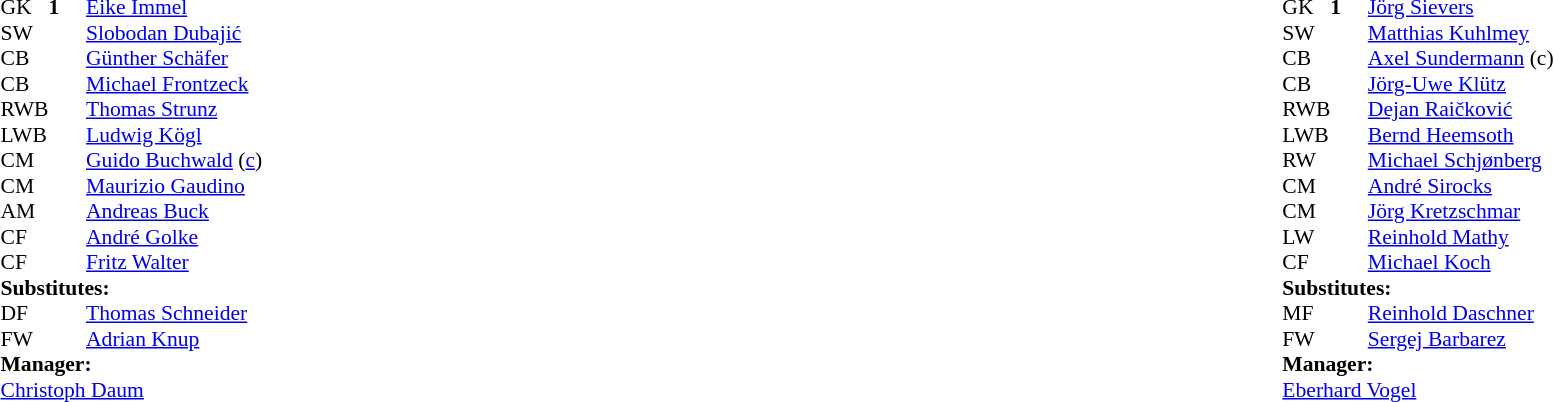<table width="100%">
<tr>
<td valign="top" width="40%"><br><table style="font-size:90%" cellspacing="0" cellpadding="0">
<tr>
<th width=25></th>
<th width=25></th>
</tr>
<tr>
<td>GK</td>
<td><strong>1</strong></td>
<td> <a href='#'>Eike Immel</a></td>
</tr>
<tr>
<td>SW</td>
<td></td>
<td> <a href='#'>Slobodan Dubajić</a></td>
</tr>
<tr>
<td>CB</td>
<td></td>
<td> <a href='#'>Günther Schäfer</a></td>
<td></td>
<td></td>
</tr>
<tr>
<td>CB</td>
<td></td>
<td> <a href='#'>Michael Frontzeck</a></td>
</tr>
<tr>
<td>RWB</td>
<td></td>
<td> <a href='#'>Thomas Strunz</a></td>
</tr>
<tr>
<td>LWB</td>
<td></td>
<td> <a href='#'>Ludwig Kögl</a></td>
</tr>
<tr>
<td>CM</td>
<td></td>
<td> <a href='#'>Guido Buchwald</a> (<a href='#'>c</a>)</td>
</tr>
<tr>
<td>CM</td>
<td></td>
<td> <a href='#'>Maurizio Gaudino</a></td>
</tr>
<tr>
<td>AM</td>
<td></td>
<td> <a href='#'>Andreas Buck</a></td>
</tr>
<tr>
<td>CF</td>
<td></td>
<td> <a href='#'>André Golke</a></td>
</tr>
<tr>
<td>CF</td>
<td></td>
<td> <a href='#'>Fritz Walter</a></td>
<td></td>
<td></td>
</tr>
<tr>
<td colspan=3><strong>Substitutes:</strong></td>
</tr>
<tr>
<td>DF</td>
<td></td>
<td> <a href='#'>Thomas Schneider</a></td>
<td></td>
<td></td>
</tr>
<tr>
<td>FW</td>
<td></td>
<td> <a href='#'>Adrian Knup</a></td>
<td></td>
<td></td>
</tr>
<tr>
<td colspan=3><strong>Manager:</strong></td>
</tr>
<tr>
<td colspan=3> <a href='#'>Christoph Daum</a></td>
</tr>
</table>
</td>
<td valign="top"></td>
<td valign="top" width="50%"><br><table style="font-size:90%; margin:auto" cellspacing="0" cellpadding="0">
<tr>
<th width=25></th>
<th width=25></th>
</tr>
<tr>
<td>GK</td>
<td><strong>1</strong></td>
<td> <a href='#'>Jörg Sievers</a></td>
</tr>
<tr>
<td>SW</td>
<td></td>
<td> <a href='#'>Matthias Kuhlmey</a></td>
</tr>
<tr>
<td>CB</td>
<td></td>
<td> <a href='#'>Axel Sundermann</a> (c)</td>
</tr>
<tr>
<td>CB</td>
<td></td>
<td> <a href='#'>Jörg-Uwe Klütz</a></td>
</tr>
<tr>
<td>RWB</td>
<td></td>
<td> <a href='#'>Dejan Raičković</a></td>
</tr>
<tr>
<td>LWB</td>
<td></td>
<td> <a href='#'>Bernd Heemsoth</a></td>
</tr>
<tr>
<td>RW</td>
<td></td>
<td> <a href='#'>Michael Schjønberg</a></td>
<td></td>
<td></td>
</tr>
<tr>
<td>CM</td>
<td></td>
<td> <a href='#'>André Sirocks</a></td>
</tr>
<tr>
<td>CM</td>
<td></td>
<td> <a href='#'>Jörg Kretzschmar</a></td>
</tr>
<tr>
<td>LW</td>
<td></td>
<td> <a href='#'>Reinhold Mathy</a></td>
</tr>
<tr>
<td>CF</td>
<td></td>
<td> <a href='#'>Michael Koch</a></td>
<td></td>
<td></td>
</tr>
<tr>
<td colspan=3><strong>Substitutes:</strong></td>
</tr>
<tr>
<td>MF</td>
<td></td>
<td> <a href='#'>Reinhold Daschner</a></td>
<td></td>
<td></td>
</tr>
<tr>
<td>FW</td>
<td></td>
<td> <a href='#'>Sergej Barbarez</a></td>
<td></td>
<td></td>
</tr>
<tr>
<td colspan=3><strong>Manager:</strong></td>
</tr>
<tr>
<td colspan=3> <a href='#'>Eberhard Vogel</a></td>
</tr>
</table>
</td>
</tr>
</table>
